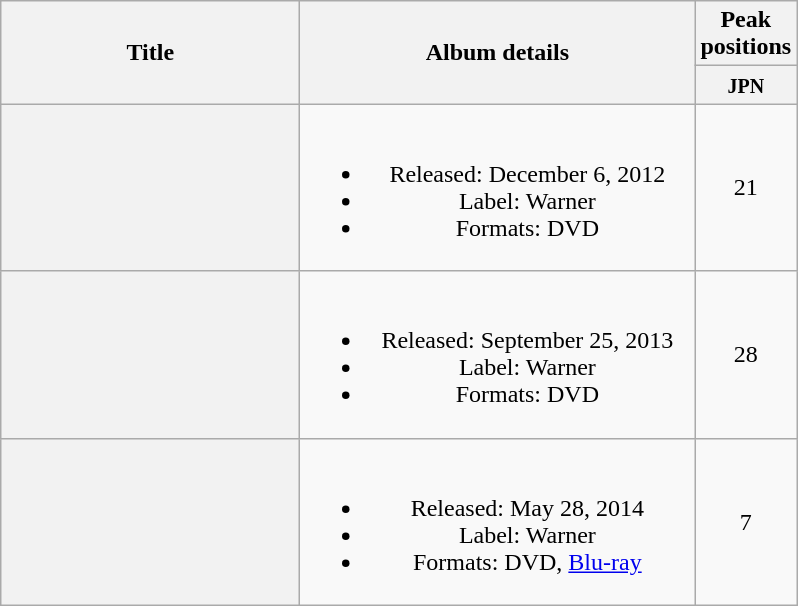<table class="wikitable plainrowheaders" style="text-align:center;" border="1">
<tr>
<th style="width:12em;" rowspan="2">Title</th>
<th style="width:16em;" rowspan="2">Album details</th>
<th colspan="1">Peak positions</th>
</tr>
<tr>
<th style="width:2.5em;"><small>JPN</small><br></th>
</tr>
<tr>
<th scope="row"></th>
<td><br><ul><li>Released: December 6, 2012</li><li>Label: Warner</li><li>Formats: DVD</li></ul></td>
<td>21</td>
</tr>
<tr>
<th scope="row"></th>
<td><br><ul><li>Released: September 25, 2013</li><li>Label: Warner</li><li>Formats: DVD</li></ul></td>
<td>28</td>
</tr>
<tr>
<th scope="row"></th>
<td><br><ul><li>Released: May 28, 2014</li><li>Label: Warner</li><li>Formats: DVD, <a href='#'>Blu-ray</a></li></ul></td>
<td>7</td>
</tr>
</table>
